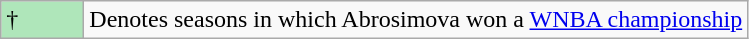<table class="wikitable">
<tr>
<td style="background:#afe6ba; width:3em;">†</td>
<td>Denotes seasons in which Abrosimova won a <a href='#'>WNBA championship</a></td>
</tr>
</table>
